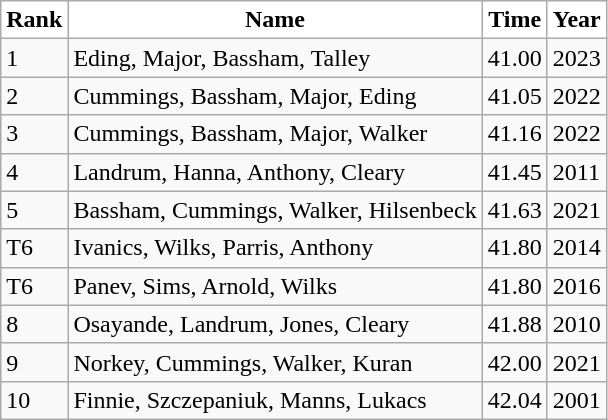<table class="wikitable">
<tr>
<th style="background:white">Rank</th>
<th style="background:white">Name</th>
<th style="background:white">Time</th>
<th style="background:white">Year</th>
</tr>
<tr>
<td>1</td>
<td>Eding, Major, Bassham, Talley</td>
<td>41.00</td>
<td>2023</td>
</tr>
<tr>
<td>2</td>
<td>Cummings, Bassham, Major, Eding</td>
<td>41.05</td>
<td>2022</td>
</tr>
<tr>
<td>3</td>
<td>Cummings, Bassham, Major, Walker</td>
<td>41.16</td>
<td>2022</td>
</tr>
<tr>
<td>4</td>
<td>Landrum, Hanna, Anthony, Cleary</td>
<td>41.45</td>
<td>2011</td>
</tr>
<tr>
<td>5</td>
<td>Bassham, Cummings, Walker, Hilsenbeck</td>
<td>41.63</td>
<td>2021</td>
</tr>
<tr>
<td>T6</td>
<td>Ivanics, Wilks, Parris, Anthony</td>
<td>41.80</td>
<td>2014</td>
</tr>
<tr>
<td>T6</td>
<td>Panev, Sims, Arnold, Wilks</td>
<td>41.80</td>
<td>2016</td>
</tr>
<tr>
<td>8</td>
<td>Osayande, Landrum, Jones, Cleary</td>
<td>41.88</td>
<td>2010</td>
</tr>
<tr>
<td>9</td>
<td>Norkey, Cummings, Walker, Kuran</td>
<td>42.00</td>
<td>2021</td>
</tr>
<tr>
<td>10</td>
<td>Finnie, Szczepaniuk, Manns, Lukacs</td>
<td>42.04</td>
<td>2001</td>
</tr>
</table>
